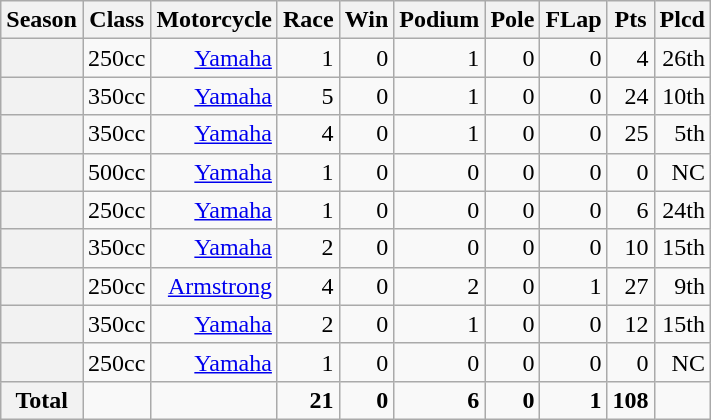<table class="wikitable">
<tr>
<th>Season</th>
<th>Class</th>
<th>Motorcycle</th>
<th>Race</th>
<th>Win</th>
<th>Podium</th>
<th>Pole</th>
<th>FLap</th>
<th>Pts</th>
<th>Plcd</th>
</tr>
<tr align="right">
<th></th>
<td>250cc</td>
<td><a href='#'>Yamaha</a></td>
<td>1</td>
<td>0</td>
<td>1</td>
<td>0</td>
<td>0</td>
<td>4</td>
<td>26th</td>
</tr>
<tr align="right">
<th></th>
<td>350cc</td>
<td><a href='#'>Yamaha</a></td>
<td>5</td>
<td>0</td>
<td>1</td>
<td>0</td>
<td>0</td>
<td>24</td>
<td>10th</td>
</tr>
<tr align="right">
<th></th>
<td>350cc</td>
<td><a href='#'>Yamaha</a></td>
<td>4</td>
<td>0</td>
<td>1</td>
<td>0</td>
<td>0</td>
<td>25</td>
<td>5th</td>
</tr>
<tr align="right">
<th></th>
<td>500cc</td>
<td><a href='#'>Yamaha</a></td>
<td>1</td>
<td>0</td>
<td>0</td>
<td>0</td>
<td>0</td>
<td>0</td>
<td>NC</td>
</tr>
<tr align="right">
<th></th>
<td>250cc</td>
<td><a href='#'>Yamaha</a></td>
<td>1</td>
<td>0</td>
<td>0</td>
<td>0</td>
<td>0</td>
<td>6</td>
<td>24th</td>
</tr>
<tr align="right">
<th></th>
<td>350cc</td>
<td><a href='#'>Yamaha</a></td>
<td>2</td>
<td>0</td>
<td>0</td>
<td>0</td>
<td>0</td>
<td>10</td>
<td>15th</td>
</tr>
<tr align="right">
<th></th>
<td>250cc</td>
<td><a href='#'>Armstrong</a></td>
<td>4</td>
<td>0</td>
<td>2</td>
<td>0</td>
<td>1</td>
<td>27</td>
<td>9th</td>
</tr>
<tr align="right">
<th></th>
<td>350cc</td>
<td><a href='#'>Yamaha</a></td>
<td>2</td>
<td>0</td>
<td>1</td>
<td>0</td>
<td>0</td>
<td>12</td>
<td>15th</td>
</tr>
<tr align="right">
<th></th>
<td>250cc</td>
<td><a href='#'>Yamaha</a></td>
<td>1</td>
<td>0</td>
<td>0</td>
<td>0</td>
<td>0</td>
<td>0</td>
<td>NC</td>
</tr>
<tr align="right">
<th>Total</th>
<td></td>
<td></td>
<td><strong>21</strong></td>
<td><strong>0</strong></td>
<td><strong>6</strong></td>
<td><strong>0</strong></td>
<td><strong>1</strong></td>
<td><strong>108</strong></td>
<td></td>
</tr>
</table>
